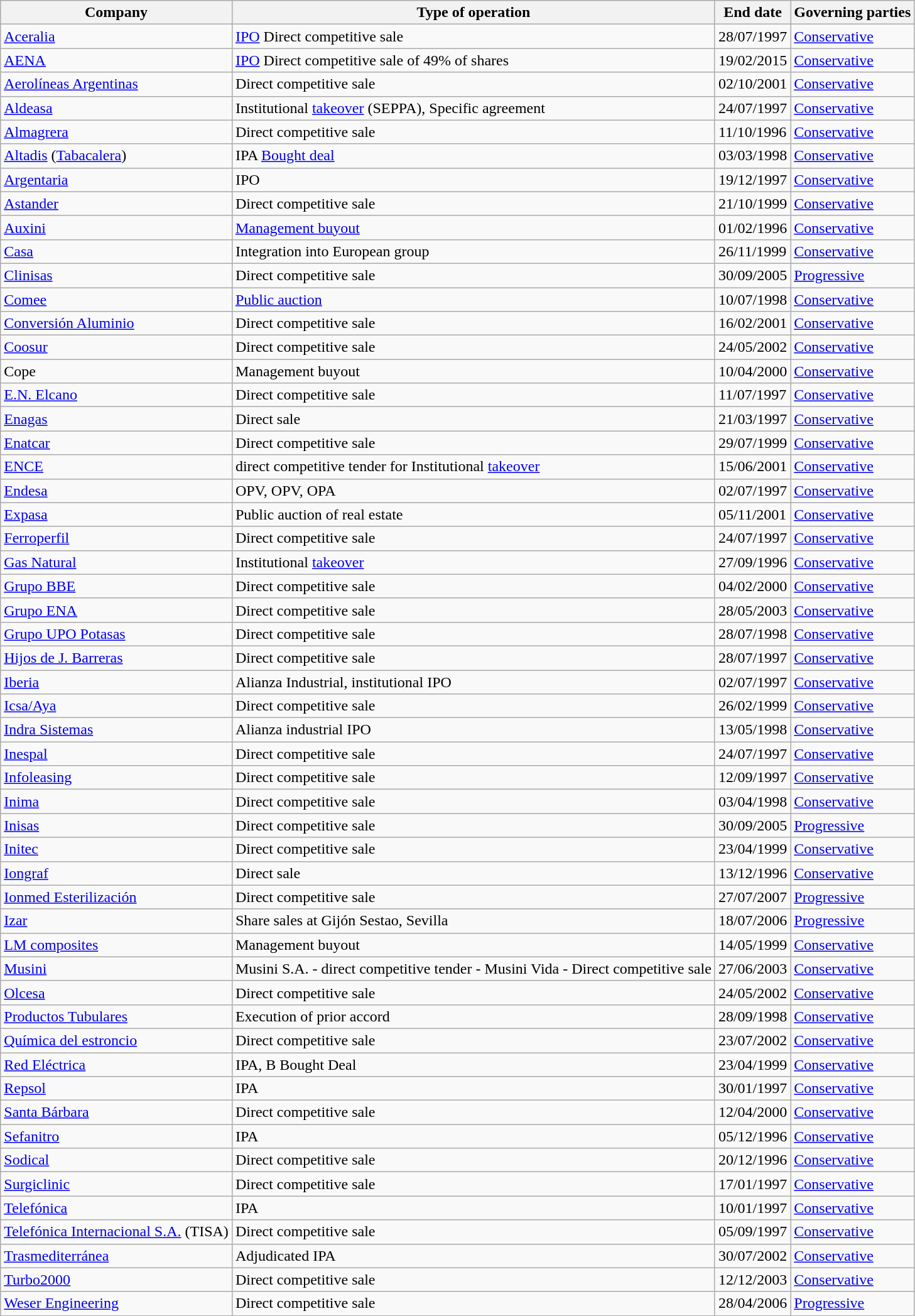<table class="wikitable sortable" border="1">
<tr>
<th scope="col">Company</th>
<th scope="col">Type of operation</th>
<th scope="col">End date</th>
<th scope="col">Governing parties</th>
</tr>
<tr>
<td><a href='#'>Aceralia</a></td>
<td><a href='#'>IPO</a> Direct competitive sale</td>
<td>28/07/1997</td>
<td><a href='#'>Conservative</a></td>
</tr>
<tr>
<td><a href='#'>AENA</a></td>
<td><a href='#'>IPO</a> Direct competitive sale of 49% of shares</td>
<td>19/02/2015</td>
<td><a href='#'>Conservative</a></td>
</tr>
<tr>
<td><a href='#'>Aerolíneas Argentinas</a></td>
<td>Direct competitive sale</td>
<td>02/10/2001</td>
<td><a href='#'>Conservative</a></td>
</tr>
<tr>
<td><a href='#'>Aldeasa</a></td>
<td>Institutional <a href='#'>takeover</a> (SEPPA), Specific agreement</td>
<td>24/07/1997</td>
<td><a href='#'>Conservative</a></td>
</tr>
<tr>
<td><a href='#'>Almagrera</a></td>
<td>Direct competitive sale</td>
<td>11/10/1996</td>
<td><a href='#'>Conservative</a></td>
</tr>
<tr>
<td><a href='#'>Altadis</a> (<a href='#'>Tabacalera</a>)</td>
<td>IPA <a href='#'>Bought deal</a></td>
<td>03/03/1998</td>
<td><a href='#'>Conservative</a></td>
</tr>
<tr>
<td><a href='#'>Argentaria</a></td>
<td>IPO</td>
<td>19/12/1997</td>
<td><a href='#'>Conservative</a></td>
</tr>
<tr>
<td><a href='#'>Astander</a></td>
<td>Direct competitive sale</td>
<td>21/10/1999</td>
<td><a href='#'>Conservative</a></td>
</tr>
<tr>
<td><a href='#'>Auxini</a></td>
<td><a href='#'>Management buyout</a></td>
<td>01/02/1996</td>
<td><a href='#'>Conservative</a></td>
</tr>
<tr>
<td><a href='#'>Casa</a></td>
<td>Integration into European group</td>
<td>26/11/1999</td>
<td><a href='#'>Conservative</a></td>
</tr>
<tr>
<td><a href='#'>Clinisas</a></td>
<td>Direct competitive sale</td>
<td>30/09/2005</td>
<td><a href='#'>Progressive</a></td>
</tr>
<tr>
<td><a href='#'>Comee</a></td>
<td><a href='#'>Public auction</a></td>
<td>10/07/1998</td>
<td><a href='#'>Conservative</a></td>
</tr>
<tr>
<td><a href='#'>Conversión Aluminio</a></td>
<td>Direct competitive sale</td>
<td>16/02/2001</td>
<td><a href='#'>Conservative</a></td>
</tr>
<tr>
<td><a href='#'>Coosur</a></td>
<td>Direct competitive sale</td>
<td>24/05/2002</td>
<td><a href='#'>Conservative</a></td>
</tr>
<tr>
<td>Cope</td>
<td>Management buyout</td>
<td>10/04/2000</td>
<td><a href='#'>Conservative</a></td>
</tr>
<tr>
<td><a href='#'>E.N. Elcano</a></td>
<td>Direct competitive sale</td>
<td>11/07/1997</td>
<td><a href='#'>Conservative</a></td>
</tr>
<tr>
<td><a href='#'>Enagas</a></td>
<td>Direct sale</td>
<td>21/03/1997</td>
<td><a href='#'>Conservative</a></td>
</tr>
<tr>
<td><a href='#'>Enatcar</a></td>
<td>Direct competitive sale</td>
<td>29/07/1999</td>
<td><a href='#'>Conservative</a></td>
</tr>
<tr>
<td><a href='#'>ENCE</a></td>
<td>direct competitive tender for Institutional <a href='#'>takeover</a></td>
<td>15/06/2001</td>
<td><a href='#'>Conservative</a></td>
</tr>
<tr>
<td><a href='#'>Endesa</a></td>
<td>OPV, OPV, OPA</td>
<td>02/07/1997</td>
<td><a href='#'>Conservative</a></td>
</tr>
<tr>
<td><a href='#'>Expasa</a></td>
<td>Public auction of real estate</td>
<td>05/11/2001</td>
<td><a href='#'>Conservative</a></td>
</tr>
<tr>
<td><a href='#'>Ferroperfil</a></td>
<td>Direct competitive sale</td>
<td>24/07/1997</td>
<td><a href='#'>Conservative</a></td>
</tr>
<tr>
<td><a href='#'>Gas Natural</a></td>
<td>Institutional <a href='#'>takeover</a></td>
<td>27/09/1996</td>
<td><a href='#'>Conservative</a></td>
</tr>
<tr>
<td><a href='#'>Grupo BBE</a></td>
<td>Direct competitive sale</td>
<td>04/02/2000</td>
<td><a href='#'>Conservative</a></td>
</tr>
<tr>
<td><a href='#'>Grupo ENA</a></td>
<td>Direct competitive sale</td>
<td>28/05/2003</td>
<td><a href='#'>Conservative</a></td>
</tr>
<tr>
<td><a href='#'>Grupo UPO Potasas</a></td>
<td>Direct competitive sale</td>
<td>28/07/1998</td>
<td><a href='#'>Conservative</a></td>
</tr>
<tr>
<td><a href='#'>Hijos de J. Barreras</a></td>
<td>Direct competitive sale</td>
<td>28/07/1997</td>
<td><a href='#'>Conservative</a></td>
</tr>
<tr>
<td><a href='#'> Iberia</a></td>
<td>Alianza Industrial, institutional IPO</td>
<td>02/07/1997</td>
<td><a href='#'>Conservative</a></td>
</tr>
<tr>
<td><a href='#'>Icsa/Aya</a></td>
<td>Direct competitive sale</td>
<td>26/02/1999</td>
<td><a href='#'>Conservative</a></td>
</tr>
<tr>
<td><a href='#'>Indra Sistemas</a></td>
<td>Alianza industrial IPO</td>
<td>13/05/1998</td>
<td><a href='#'>Conservative</a></td>
</tr>
<tr>
<td><a href='#'>Inespal</a></td>
<td>Direct competitive sale</td>
<td>24/07/1997</td>
<td><a href='#'>Conservative</a></td>
</tr>
<tr>
<td><a href='#'>Infoleasing</a></td>
<td>Direct competitive sale</td>
<td>12/09/1997</td>
<td><a href='#'>Conservative</a></td>
</tr>
<tr>
<td><a href='#'>Inima</a></td>
<td>Direct competitive sale</td>
<td>03/04/1998</td>
<td><a href='#'>Conservative</a></td>
</tr>
<tr>
<td><a href='#'>Inisas</a></td>
<td>Direct competitive sale</td>
<td>30/09/2005</td>
<td><a href='#'>Progressive</a></td>
</tr>
<tr>
<td><a href='#'>Initec</a></td>
<td>Direct competitive sale</td>
<td>23/04/1999</td>
<td><a href='#'>Conservative</a></td>
</tr>
<tr>
<td><a href='#'>Iongraf</a></td>
<td>Direct sale</td>
<td>13/12/1996</td>
<td><a href='#'>Conservative</a></td>
</tr>
<tr>
<td><a href='#'>Ionmed Esterilización</a></td>
<td>Direct competitive sale</td>
<td>27/07/2007</td>
<td><a href='#'>Progressive</a></td>
</tr>
<tr>
<td><a href='#'>Izar</a></td>
<td>Share sales at Gijón Sestao, Sevilla</td>
<td>18/07/2006</td>
<td><a href='#'>Progressive</a></td>
</tr>
<tr>
<td><a href='#'>LM composites</a></td>
<td>Management buyout</td>
<td>14/05/1999</td>
<td><a href='#'>Conservative</a></td>
</tr>
<tr>
<td><a href='#'>Musini</a></td>
<td>Musini S.A. - direct competitive tender - Musini Vida - Direct competitive sale</td>
<td>27/06/2003</td>
<td><a href='#'>Conservative</a></td>
</tr>
<tr>
<td><a href='#'>Olcesa</a></td>
<td>Direct competitive sale</td>
<td>24/05/2002</td>
<td><a href='#'>Conservative</a></td>
</tr>
<tr>
<td><a href='#'>Productos Tubulares</a></td>
<td>Execution of prior accord</td>
<td>28/09/1998</td>
<td><a href='#'>Conservative</a></td>
</tr>
<tr>
<td><a href='#'>Química del estroncio</a></td>
<td>Direct competitive sale</td>
<td>23/07/2002</td>
<td><a href='#'>Conservative</a></td>
</tr>
<tr>
<td><a href='#'>Red Eléctrica</a></td>
<td>IPA, B Bought Deal</td>
<td>23/04/1999</td>
<td><a href='#'>Conservative</a></td>
</tr>
<tr>
<td><a href='#'>Repsol</a></td>
<td>IPA</td>
<td>30/01/1997</td>
<td><a href='#'>Conservative</a></td>
</tr>
<tr>
<td><a href='#'>Santa Bárbara</a></td>
<td>Direct competitive sale</td>
<td>12/04/2000</td>
<td><a href='#'>Conservative</a></td>
</tr>
<tr>
<td><a href='#'>Sefanitro</a></td>
<td>IPA</td>
<td>05/12/1996</td>
<td><a href='#'>Conservative</a></td>
</tr>
<tr>
<td><a href='#'>Sodical</a></td>
<td>Direct competitive sale</td>
<td>20/12/1996</td>
<td><a href='#'>Conservative</a></td>
</tr>
<tr>
<td><a href='#'>Surgiclinic</a></td>
<td>Direct competitive sale</td>
<td>17/01/1997</td>
<td><a href='#'>Conservative</a></td>
</tr>
<tr>
<td><a href='#'>Telefónica</a></td>
<td>IPA</td>
<td>10/01/1997</td>
<td><a href='#'>Conservative</a></td>
</tr>
<tr>
<td><a href='#'>Telefónica Internacional S.A.</a> (TISA)</td>
<td>Direct competitive sale</td>
<td>05/09/1997</td>
<td><a href='#'>Conservative</a></td>
</tr>
<tr>
<td><a href='#'>Trasmediterránea</a></td>
<td>Adjudicated IPA</td>
<td>30/07/2002</td>
<td><a href='#'>Conservative</a></td>
</tr>
<tr>
<td><a href='#'>Turbo2000</a></td>
<td>Direct competitive sale</td>
<td>12/12/2003</td>
<td><a href='#'>Conservative</a></td>
</tr>
<tr>
<td><a href='#'>Weser Engineering</a></td>
<td>Direct competitive sale</td>
<td>28/04/2006</td>
<td><a href='#'>Progressive</a></td>
</tr>
</table>
